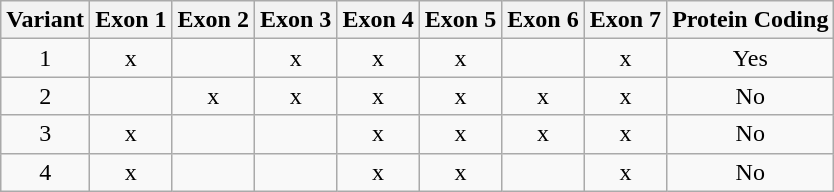<table class="wikitable" style="text-align:center;">
<tr>
<th>Variant</th>
<th>Exon 1</th>
<th>Exon 2</th>
<th>Exon 3</th>
<th>Exon 4</th>
<th>Exon 5</th>
<th>Exon 6</th>
<th>Exon 7</th>
<th>Protein Coding</th>
</tr>
<tr>
<td>1</td>
<td>x</td>
<td></td>
<td>x</td>
<td>x</td>
<td>x</td>
<td></td>
<td>x</td>
<td>Yes</td>
</tr>
<tr>
<td>2</td>
<td></td>
<td>x</td>
<td>x</td>
<td>x</td>
<td>x</td>
<td>x</td>
<td>x</td>
<td>No</td>
</tr>
<tr>
<td>3</td>
<td>x</td>
<td></td>
<td></td>
<td>x</td>
<td>x</td>
<td>x</td>
<td>x</td>
<td>No</td>
</tr>
<tr>
<td>4</td>
<td>x</td>
<td></td>
<td></td>
<td>x</td>
<td>x</td>
<td></td>
<td>x</td>
<td>No</td>
</tr>
</table>
